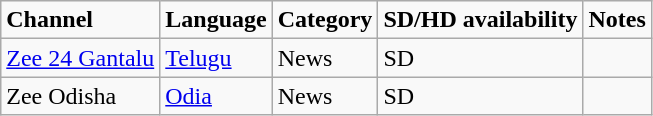<table class="wikitable" style="text-align:middle;">
<tr>
<td><strong>Channel</strong></td>
<td><strong>Language</strong></td>
<td><strong>Category</strong></td>
<td><strong>SD/HD availability</strong></td>
<td><strong>Notes</strong></td>
</tr>
<tr>
<td><a href='#'>Zee 24 Gantalu</a></td>
<td><a href='#'>Telugu</a></td>
<td>News</td>
<td>SD</td>
<td></td>
</tr>
<tr>
<td>Zee Odisha</td>
<td><a href='#'>Odia</a></td>
<td>News</td>
<td>SD</td>
<td></td>
</tr>
</table>
